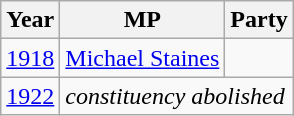<table class="wikitable">
<tr>
<th>Year</th>
<th>MP</th>
<th colspan="2">Party</th>
</tr>
<tr>
<td><a href='#'>1918</a></td>
<td><a href='#'>Michael Staines</a></td>
<td></td>
</tr>
<tr>
<td><a href='#'>1922</a></td>
<td colspan="3"><em>constituency abolished</em></td>
</tr>
</table>
